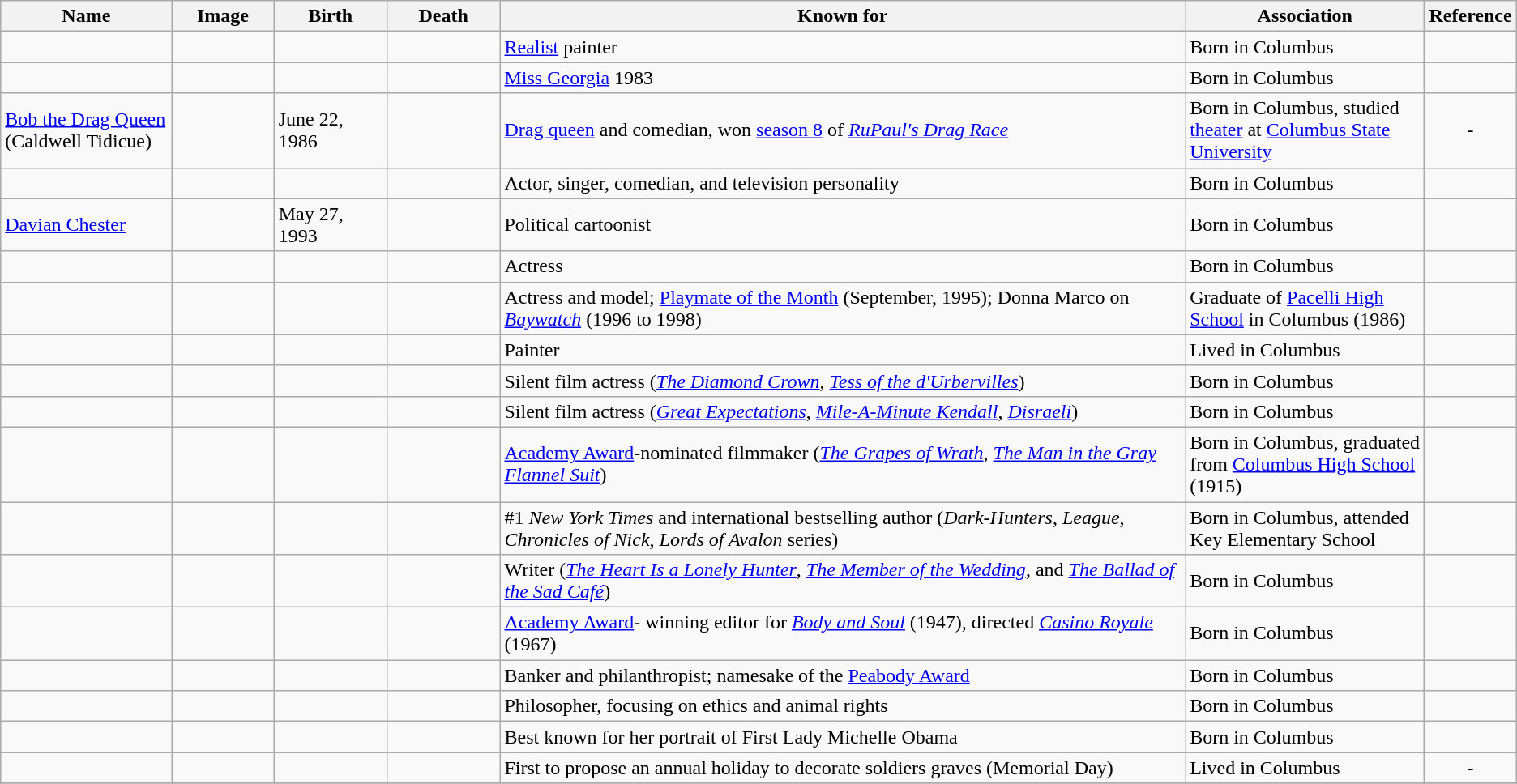<table class="wikitable sortable">
<tr>
<th scope="col" width="140">Name</th>
<th scope="col" width="80" class="unsortable">Image</th>
<th scope="col" width="90">Birth</th>
<th scope="col" width="90">Death</th>
<th scope="col" width="600" class="unsortable">Known for</th>
<th scope="col" width="200" class="unsortable">Association</th>
<th scope="col" width="30" class="unsortable">Reference</th>
</tr>
<tr>
<td></td>
<td></td>
<td align=right></td>
<td align=right></td>
<td><a href='#'>Realist</a> painter</td>
<td>Born in Columbus</td>
<td align="center"></td>
</tr>
<tr>
<td></td>
<td></td>
<td align=right></td>
<td align=right></td>
<td><a href='#'>Miss Georgia</a> 1983</td>
<td>Born in Columbus</td>
<td align="center"></td>
</tr>
<tr>
<td><a href='#'>Bob the Drag Queen</a> (Caldwell Tidicue)</td>
<td></td>
<td>June 22, 1986</td>
<td></td>
<td><a href='#'>Drag queen</a> and comedian, won <a href='#'>season 8</a> of <em><a href='#'>RuPaul's Drag Race</a></em></td>
<td>Born in Columbus, studied <a href='#'>theater</a> at <a href='#'>Columbus State University</a></td>
<td align="center">-</td>
</tr>
<tr>
<td></td>
<td></td>
<td align=right></td>
<td align=right></td>
<td>Actor, singer, comedian, and television personality</td>
<td>Born in Columbus</td>
<td align="center"></td>
</tr>
<tr>
<td><a href='#'>Davian Chester</a></td>
<td></td>
<td>May 27, 1993</td>
<td></td>
<td>Political cartoonist</td>
<td>Born in Columbus</td>
<td></td>
</tr>
<tr>
<td></td>
<td></td>
<td align=right></td>
<td align=right></td>
<td>Actress</td>
<td>Born in Columbus</td>
<td align="center"></td>
</tr>
<tr>
<td></td>
<td></td>
<td align=right></td>
<td align=right></td>
<td>Actress and model; <a href='#'>Playmate of the Month</a> (September, 1995); Donna Marco on <em><a href='#'>Baywatch</a></em> (1996 to 1998)</td>
<td>Graduate of <a href='#'>Pacelli High School</a> in Columbus (1986)</td>
<td align="center"></td>
</tr>
<tr>
<td></td>
<td></td>
<td align=right></td>
<td></td>
<td>Painter</td>
<td>Lived in Columbus</td>
<td></td>
</tr>
<tr>
<td></td>
<td></td>
<td align=right></td>
<td align=right></td>
<td>Silent film actress (<em><a href='#'>The Diamond Crown</a></em>, <a href='#'><em>Tess of the d'Urbervilles</em></a>)</td>
<td>Born in Columbus</td>
<td align="center"></td>
</tr>
<tr>
<td></td>
<td></td>
<td align=right></td>
<td align=right></td>
<td>Silent film actress (<a href='#'><em>Great Expectations</em></a>, <a href='#'><em>Mile-A-Minute Kendall</em></a>, <a href='#'><em>Disraeli</em></a>)</td>
<td>Born in Columbus</td>
<td align="center"></td>
</tr>
<tr>
<td></td>
<td></td>
<td align=right></td>
<td align=right></td>
<td><a href='#'>Academy Award</a>-nominated filmmaker (<a href='#'><em>The Grapes of Wrath</em></a>, <em><a href='#'>The Man in the Gray Flannel Suit</a></em>)</td>
<td>Born in Columbus, graduated from <a href='#'>Columbus High School</a> (1915)</td>
<td align="center"></td>
</tr>
<tr>
<td></td>
<td></td>
<td align=right></td>
<td align=right></td>
<td>#1 <em>New York Times</em> and international bestselling author (<em>Dark-Hunters</em>, <em>League</em>, <em>Chronicles of Nick</em>, <em>Lords of Avalon</em> series)</td>
<td>Born in Columbus, attended Key Elementary School</td>
<td align="center"></td>
</tr>
<tr>
<td></td>
<td></td>
<td align=right></td>
<td align=right></td>
<td>Writer (<em><a href='#'>The Heart Is a Lonely Hunter</a></em>, <em><a href='#'>The Member of the Wedding</a></em>, and <em><a href='#'>The Ballad of the Sad Café</a></em>)</td>
<td>Born in Columbus</td>
<td align="center"></td>
</tr>
<tr>
<td></td>
<td></td>
<td align=right></td>
<td align=right></td>
<td><a href='#'>Academy Award</a>- winning editor for <a href='#'><em>Body and Soul</em></a> (1947), directed <a href='#'><em>Casino Royale</em></a> (1967)</td>
<td>Born in Columbus</td>
<td align="center"></td>
</tr>
<tr>
<td></td>
<td></td>
<td align=right></td>
<td align=right></td>
<td>Banker and philanthropist; namesake of the <a href='#'>Peabody Award</a></td>
<td>Born in Columbus</td>
<td align="center"></td>
</tr>
<tr>
<td></td>
<td></td>
<td align=right></td>
<td align=right></td>
<td>Philosopher, focusing on ethics and animal rights</td>
<td>Born in Columbus</td>
<td align="center"></td>
</tr>
<tr>
<td></td>
<td></td>
<td align=right></td>
<td></td>
<td>Best known for her portrait of First Lady Michelle Obama</td>
<td>Born in Columbus</td>
<td></td>
</tr>
<tr>
<td></td>
<td></td>
<td align=right></td>
<td align=right></td>
<td>First to propose an annual holiday to decorate soldiers graves (Memorial Day)</td>
<td>Lived in Columbus</td>
<td align="center">-</td>
</tr>
<tr>
</tr>
</table>
